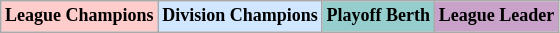<table class="wikitable"  style="text-align:center; font-size:75%;">
<tr>
<td style="background:#fcc;"><strong>League Champions</strong></td>
<td style="background:#d0e7ff;"><strong>Division Champions</strong></td>
<td style="background:#96cdcd;"><strong>Playoff Berth</strong></td>
<td style="background:#c8a2c8;"><strong>League Leader</strong></td>
</tr>
</table>
